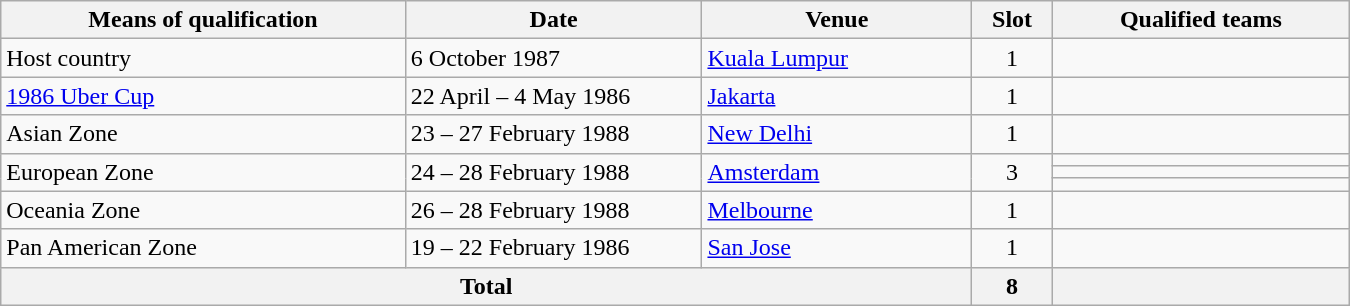<table class="wikitable" width="900">
<tr>
<th width="30%">Means of qualification</th>
<th width="22%">Date</th>
<th width="20%">Venue</th>
<th width="6%">Slot</th>
<th width="22%">Qualified teams</th>
</tr>
<tr>
<td>Host country</td>
<td>6 October 1987</td>
<td><a href='#'>Kuala Lumpur</a></td>
<td align="center">1</td>
<td></td>
</tr>
<tr>
<td><a href='#'>1986 Uber Cup</a></td>
<td>22 April – 4 May 1986</td>
<td><a href='#'>Jakarta</a></td>
<td align="center">1</td>
<td></td>
</tr>
<tr>
<td>Asian Zone</td>
<td>23 – 27 February 1988</td>
<td><a href='#'>New Delhi</a></td>
<td align="center">1</td>
<td></td>
</tr>
<tr>
<td rowspan="3">European Zone</td>
<td rowspan="3">24 – 28 February 1988</td>
<td rowspan="3"><a href='#'>Amsterdam</a></td>
<td rowspan="3" align="center">3</td>
<td></td>
</tr>
<tr>
<td></td>
</tr>
<tr>
<td></td>
</tr>
<tr>
<td>Oceania Zone</td>
<td>26 – 28 February 1988</td>
<td><a href='#'>Melbourne</a></td>
<td align="center">1</td>
<td></td>
</tr>
<tr>
<td>Pan American Zone</td>
<td>19 – 22 February 1986</td>
<td><a href='#'>San Jose</a></td>
<td align="center">1</td>
<td></td>
</tr>
<tr>
<th colspan="3">Total</th>
<th>8</th>
<th></th>
</tr>
</table>
